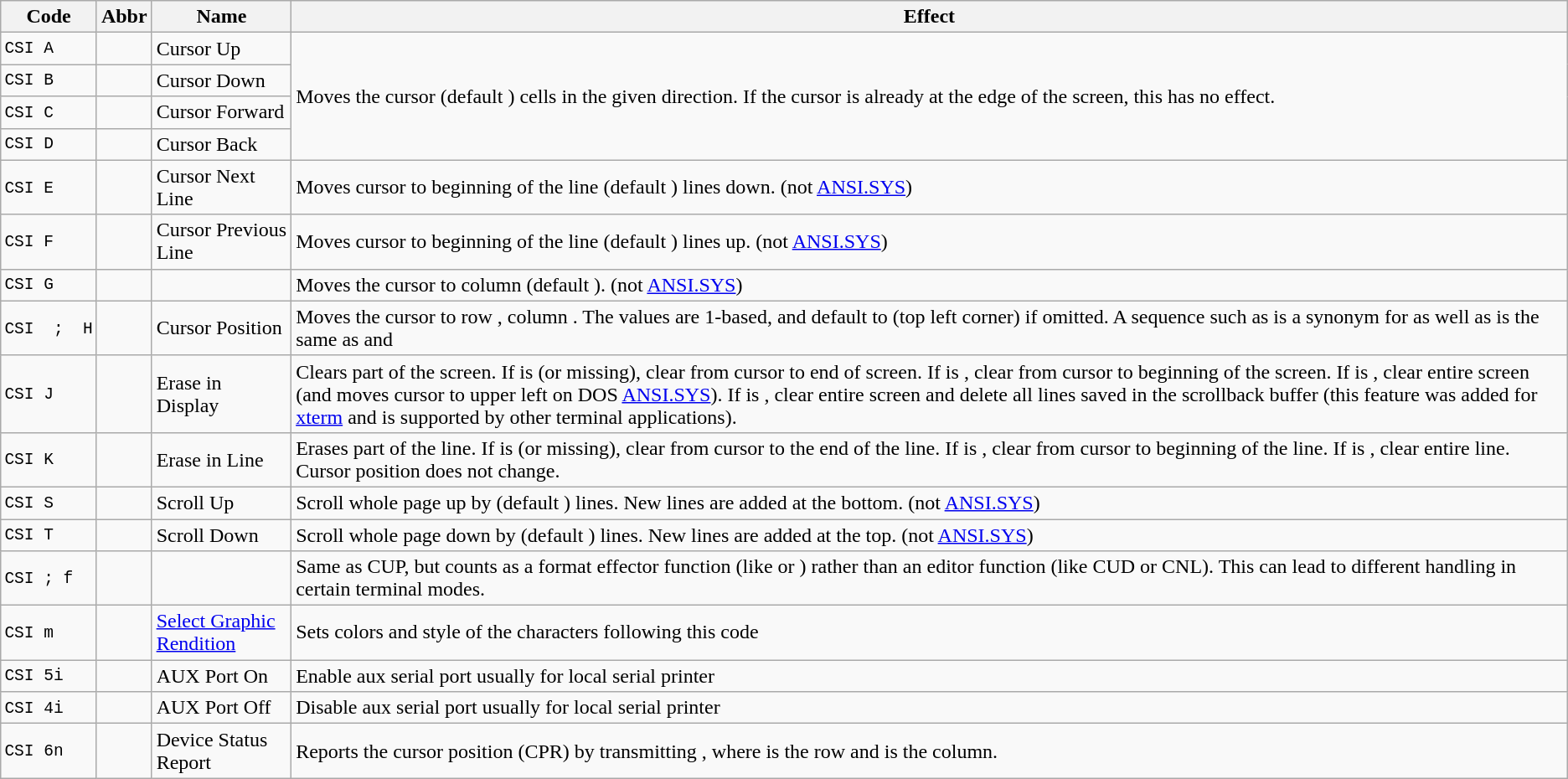<table class="wikitable">
<tr>
<th>Code</th>
<th>Abbr</th>
<th>Name</th>
<th>Effect</th>
</tr>
<tr id=CUU>
<td style="font-family:monospace;">CSI  A</td>
<td></td>
<td>Cursor Up</td>
<td rowspan=4>Moves the cursor  (default ) cells in the given direction. If the cursor is already at the edge of the screen, this has no effect.</td>
</tr>
<tr id=CUD>
<td style="font-family:monospace;">CSI  B</td>
<td></td>
<td>Cursor Down</td>
</tr>
<tr id=CUF>
<td style="font-family:monospace;">CSI  C</td>
<td></td>
<td>Cursor Forward</td>
</tr>
<tr id=CUB>
<td style="font-family:monospace;">CSI  D</td>
<td></td>
<td>Cursor Back</td>
</tr>
<tr id=CNL>
<td style="font-family:monospace;">CSI  E</td>
<td></td>
<td>Cursor Next Line</td>
<td>Moves cursor to beginning of the line  (default ) lines down.  (not <a href='#'>ANSI.SYS</a>)</td>
</tr>
<tr id=CPL>
<td style="font-family:monospace;">CSI  F</td>
<td></td>
<td>Cursor Previous Line</td>
<td>Moves cursor to beginning of the line  (default ) lines up.  (not <a href='#'>ANSI.SYS</a>)</td>
</tr>
<tr id=CHA>
<td style="font-family:monospace;">CSI  G</td>
<td></td>
<td></td>
<td>Moves the cursor to column  (default ).  (not <a href='#'>ANSI.SYS</a>)</td>
</tr>
<tr id=CUP>
<td style="font-family:monospace;">CSI  ;  H</td>
<td></td>
<td>Cursor Position</td>
<td>Moves the cursor to row , column .  The values are 1-based, and default to  (top left corner) if omitted.  A sequence such as  is a synonym for  as well as  is the same as  and </td>
</tr>
<tr id=ED>
<td style= "font-family:monospace;">CSI  J</td>
<td></td>
<td>Erase in Display</td>
<td>Clears part of the screen. If  is  (or missing), clear from cursor to end of screen. If  is , clear from cursor to beginning of the screen. If  is , clear entire screen (and moves cursor to upper left on DOS <a href='#'>ANSI.SYS</a>).  If  is , clear entire screen and delete all lines saved in the scrollback buffer (this feature was added for <a href='#'>xterm</a> and is supported by other terminal applications).</td>
</tr>
<tr id=EL>
<td style="font-family:monospace;">CSI  K</td>
<td></td>
<td>Erase in Line</td>
<td>Erases part of the line. If  is  (or missing), clear from cursor to the end of the line. If  is , clear from cursor to beginning of the line. If  is , clear entire line.  Cursor position does not change.</td>
</tr>
<tr id=SU>
<td style="font-family:monospace;">CSI  S</td>
<td></td>
<td>Scroll Up</td>
<td>Scroll whole page up by  (default ) lines.  New lines are added at the bottom.  (not <a href='#'>ANSI.SYS</a>)</td>
</tr>
<tr id=SD>
<td style="font-family:monospace;">CSI  T</td>
<td></td>
<td>Scroll Down</td>
<td>Scroll whole page down by  (default ) lines.  New lines are added at the top.  (not <a href='#'>ANSI.SYS</a>)</td>
</tr>
<tr id=HVP>
<td style="font-family:monospace;">CSI  ;  f</td>
<td></td>
<td></td>
<td>Same as CUP, but counts as a format effector function (like  or ) rather than an editor function (like CUD or CNL). This can lead to different handling in certain terminal modes.</td>
</tr>
<tr>
<td style="font-family:monospace;">CSI  m</td>
<td></td>
<td><a href='#'>Select Graphic Rendition</a></td>
<td>Sets colors and style of the characters following this code</td>
</tr>
<tr id=AUX>
<td style="font-family:monospace;">CSI 5i</td>
<td></td>
<td>AUX Port On</td>
<td>Enable aux serial port usually for local serial printer</td>
</tr>
<tr id=noAUX>
<td style="font-family:monospace;">CSI 4i</td>
<td></td>
<td>AUX Port Off</td>
<td>Disable aux serial port usually for local serial printer<br></td>
</tr>
<tr id=DSR>
<td style="font-family:monospace;">CSI 6n</td>
<td></td>
<td>Device Status Report</td>
<td>Reports the cursor position (CPR) by transmitting , where  is the row and  is the column.</td>
</tr>
</table>
